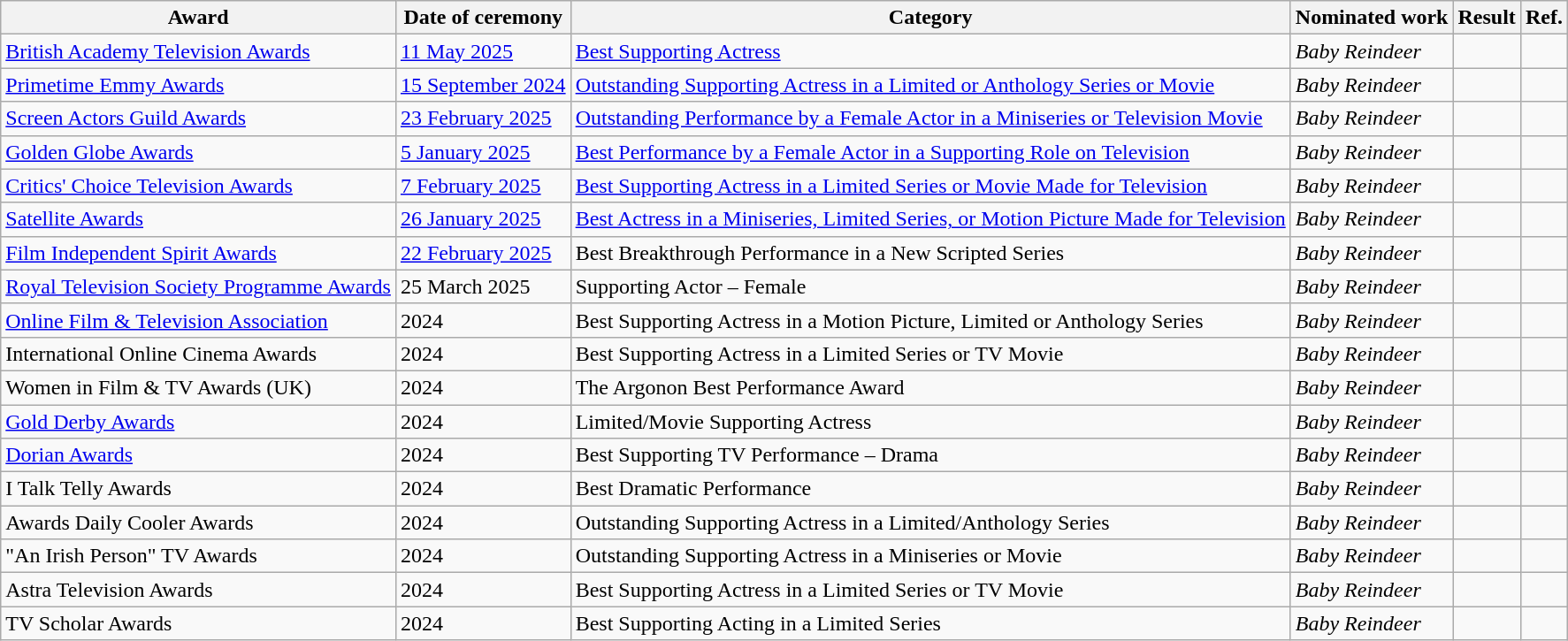<table class="wikitable plainrowheaders sortable">
<tr>
<th scope="col">Award</th>
<th scope="col">Date of ceremony</th>
<th scope="col">Category</th>
<th scope="col">Nominated work</th>
<th scope="col">Result</th>
<th scope="col">Ref.</th>
</tr>
<tr>
<td><a href='#'>British Academy Television Awards</a></td>
<td><a href='#'>11 May 2025</a></td>
<td><a href='#'>Best Supporting Actress</a></td>
<td><em>Baby Reindeer</em></td>
<td></td>
<td align="center"></td>
</tr>
<tr>
<td><a href='#'>Primetime Emmy Awards</a></td>
<td><a href='#'>15 September 2024</a></td>
<td><a href='#'>Outstanding Supporting Actress in a Limited or Anthology Series or Movie</a></td>
<td><em>Baby Reindeer</em> </td>
<td></td>
<td align="center"></td>
</tr>
<tr>
<td><a href='#'>Screen Actors Guild Awards</a></td>
<td><a href='#'>23 February 2025</a></td>
<td><a href='#'>Outstanding Performance by a Female Actor in a Miniseries or Television Movie</a></td>
<td><em>Baby Reindeer</em></td>
<td></td>
<td align="center"></td>
</tr>
<tr>
<td><a href='#'>Golden Globe Awards</a></td>
<td><a href='#'>5 January 2025</a></td>
<td><a href='#'>Best Performance by a Female Actor in a Supporting Role on Television</a></td>
<td><em>Baby Reindeer</em></td>
<td></td>
<td align="center"></td>
</tr>
<tr>
<td><a href='#'>Critics' Choice Television Awards</a></td>
<td><a href='#'>7 February 2025</a></td>
<td><a href='#'>Best Supporting Actress in a Limited Series or Movie Made for Television</a></td>
<td><em>Baby Reindeer</em></td>
<td></td>
<td align="center"></td>
</tr>
<tr>
<td><a href='#'>Satellite Awards</a></td>
<td><a href='#'>26 January 2025</a></td>
<td><a href='#'>Best Actress in a Miniseries, Limited Series, or Motion Picture Made for Television</a></td>
<td><em>Baby Reindeer</em></td>
<td></td>
<td align="center"></td>
</tr>
<tr>
<td><a href='#'>Film Independent Spirit Awards</a></td>
<td><a href='#'>22 February 2025</a></td>
<td>Best Breakthrough Performance in a New Scripted Series</td>
<td><em>Baby Reindeer</em></td>
<td></td>
<td align="center"></td>
</tr>
<tr>
<td><a href='#'>Royal Television Society Programme Awards</a></td>
<td>25 March 2025</td>
<td>Supporting Actor – Female</td>
<td><em>Baby Reindeer</em></td>
<td></td>
<td align="center"></td>
</tr>
<tr>
<td><a href='#'>Online Film & Television Association</a></td>
<td>2024</td>
<td>Best Supporting Actress in a Motion Picture, Limited or Anthology Series</td>
<td><em>Baby Reindeer</em></td>
<td></td>
<td align="center"></td>
</tr>
<tr>
<td>International Online Cinema Awards</td>
<td>2024</td>
<td>Best Supporting Actress in a Limited Series or TV Movie</td>
<td><em>Baby Reindeer</em></td>
<td></td>
<td align="center"></td>
</tr>
<tr>
<td>Women in Film & TV Awards (UK)</td>
<td>2024</td>
<td>The Argonon Best Performance Award</td>
<td><em>Baby Reindeer</em></td>
<td></td>
<td align="center"></td>
</tr>
<tr>
<td><a href='#'>Gold Derby Awards</a></td>
<td>2024</td>
<td>Limited/Movie Supporting Actress</td>
<td><em>Baby Reindeer</em></td>
<td></td>
<td align="center"></td>
</tr>
<tr>
<td><a href='#'>Dorian Awards</a></td>
<td>2024</td>
<td>Best Supporting TV Performance – Drama</td>
<td><em>Baby Reindeer</em></td>
<td></td>
<td align="center"></td>
</tr>
<tr>
<td>I Talk Telly Awards</td>
<td>2024</td>
<td>Best Dramatic Performance</td>
<td><em>Baby Reindeer</em></td>
<td></td>
<td align="center"></td>
</tr>
<tr>
<td>Awards Daily Cooler Awards</td>
<td>2024</td>
<td>Outstanding Supporting Actress in a Limited/Anthology Series</td>
<td><em>Baby Reindeer</em></td>
<td></td>
<td align="center"></td>
</tr>
<tr>
<td>"An Irish Person" TV Awards</td>
<td>2024</td>
<td>Outstanding Supporting Actress in a Miniseries or Movie</td>
<td><em>Baby Reindeer</em></td>
<td></td>
<td align="center"></td>
</tr>
<tr>
<td>Astra Television Awards</td>
<td>2024</td>
<td>Best Supporting Actress in a Limited Series or TV Movie</td>
<td><em>Baby Reindeer</em></td>
<td></td>
<td align="center"></td>
</tr>
<tr>
<td>TV Scholar Awards</td>
<td>2024</td>
<td>Best Supporting Acting in a Limited Series</td>
<td><em>Baby Reindeer</em></td>
<td></td>
<td align="center"></td>
</tr>
</table>
